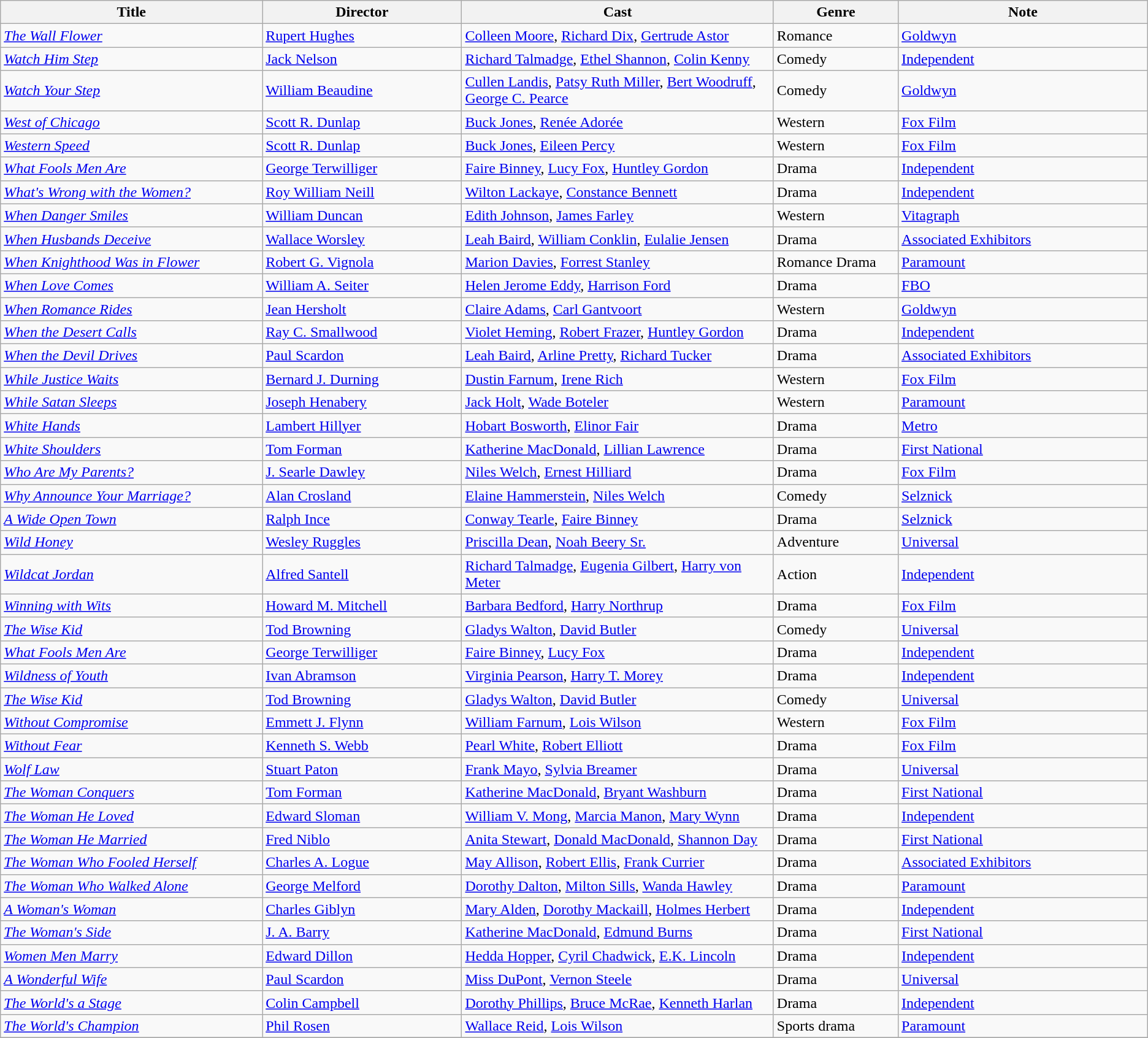<table class="wikitable">
<tr>
<th style="width:21%;">Title</th>
<th style="width:16%;">Director</th>
<th style="width:25%;">Cast</th>
<th style="width:10%;">Genre</th>
<th style="width:20%;">Note</th>
</tr>
<tr>
<td><em><a href='#'>The Wall Flower</a></em></td>
<td><a href='#'>Rupert Hughes</a></td>
<td><a href='#'>Colleen Moore</a>, <a href='#'>Richard Dix</a>, <a href='#'>Gertrude Astor</a></td>
<td>Romance</td>
<td><a href='#'>Goldwyn</a></td>
</tr>
<tr>
<td><em><a href='#'>Watch Him Step</a></em></td>
<td><a href='#'>Jack Nelson</a></td>
<td><a href='#'>Richard Talmadge</a>, <a href='#'>Ethel Shannon</a>, <a href='#'>Colin Kenny</a></td>
<td>Comedy</td>
<td><a href='#'>Independent</a></td>
</tr>
<tr>
<td><em><a href='#'>Watch Your Step</a></em></td>
<td><a href='#'>William Beaudine</a></td>
<td><a href='#'>Cullen Landis</a>, <a href='#'>Patsy Ruth Miller</a>, <a href='#'>Bert Woodruff</a>, <a href='#'>George C. Pearce</a></td>
<td>Comedy</td>
<td><a href='#'>Goldwyn</a></td>
</tr>
<tr>
<td><em><a href='#'>West of Chicago</a></em></td>
<td><a href='#'>Scott R. Dunlap</a></td>
<td><a href='#'>Buck Jones</a>, <a href='#'>Renée Adorée</a></td>
<td>Western</td>
<td><a href='#'>Fox Film</a></td>
</tr>
<tr>
<td><em><a href='#'>Western Speed</a></em></td>
<td><a href='#'>Scott R. Dunlap</a></td>
<td><a href='#'>Buck Jones</a>, <a href='#'>Eileen Percy</a></td>
<td>Western</td>
<td><a href='#'>Fox Film</a></td>
</tr>
<tr>
<td><em><a href='#'>What Fools Men Are</a></em></td>
<td><a href='#'>George Terwilliger</a></td>
<td><a href='#'>Faire Binney</a>, <a href='#'>Lucy Fox</a>, <a href='#'>Huntley Gordon</a></td>
<td>Drama</td>
<td><a href='#'>Independent</a></td>
</tr>
<tr>
<td><em><a href='#'>What's Wrong with the Women?</a></em></td>
<td><a href='#'>Roy William Neill</a></td>
<td><a href='#'>Wilton Lackaye</a>, <a href='#'>Constance Bennett</a></td>
<td>Drama</td>
<td><a href='#'>Independent</a></td>
</tr>
<tr>
<td><em><a href='#'>When Danger Smiles</a></em></td>
<td><a href='#'>William Duncan</a></td>
<td><a href='#'>Edith Johnson</a>, <a href='#'>James Farley</a></td>
<td>Western</td>
<td><a href='#'>Vitagraph</a></td>
</tr>
<tr>
<td><em><a href='#'>When Husbands Deceive</a></em></td>
<td><a href='#'>Wallace Worsley</a></td>
<td><a href='#'>Leah Baird</a>, <a href='#'>William Conklin</a>, <a href='#'>Eulalie Jensen</a></td>
<td>Drama</td>
<td><a href='#'>Associated Exhibitors</a></td>
</tr>
<tr>
<td><em><a href='#'>When Knighthood Was in Flower</a></em></td>
<td><a href='#'>Robert G. Vignola</a></td>
<td><a href='#'>Marion Davies</a>, <a href='#'>Forrest Stanley</a></td>
<td>Romance Drama</td>
<td><a href='#'>Paramount</a></td>
</tr>
<tr>
<td><em><a href='#'>When Love Comes</a></em></td>
<td><a href='#'>William A. Seiter</a></td>
<td><a href='#'>Helen Jerome Eddy</a>, <a href='#'>Harrison Ford</a></td>
<td>Drama</td>
<td><a href='#'>FBO</a></td>
</tr>
<tr>
<td><em><a href='#'>When Romance Rides</a></em></td>
<td><a href='#'>Jean Hersholt</a></td>
<td><a href='#'>Claire Adams</a>, <a href='#'>Carl Gantvoort</a></td>
<td>Western</td>
<td><a href='#'>Goldwyn</a></td>
</tr>
<tr>
<td><em><a href='#'>When the Desert Calls</a></em></td>
<td><a href='#'>Ray C. Smallwood</a></td>
<td><a href='#'>Violet Heming</a>, <a href='#'>Robert Frazer</a>, <a href='#'>Huntley Gordon</a></td>
<td>Drama</td>
<td><a href='#'>Independent</a></td>
</tr>
<tr>
<td><em><a href='#'>When the Devil Drives</a></em></td>
<td><a href='#'>Paul Scardon</a></td>
<td><a href='#'>Leah Baird</a>, <a href='#'>Arline Pretty</a>, <a href='#'>Richard Tucker</a></td>
<td>Drama</td>
<td><a href='#'>Associated Exhibitors</a></td>
</tr>
<tr>
<td><em><a href='#'>While Justice Waits</a></em></td>
<td><a href='#'>Bernard J. Durning</a></td>
<td><a href='#'>Dustin Farnum</a>, <a href='#'>Irene Rich</a></td>
<td>Western</td>
<td><a href='#'>Fox Film</a></td>
</tr>
<tr>
<td><em><a href='#'>While Satan Sleeps</a></em></td>
<td><a href='#'>Joseph Henabery</a></td>
<td><a href='#'>Jack Holt</a>, <a href='#'>Wade Boteler</a></td>
<td>Western</td>
<td><a href='#'>Paramount</a></td>
</tr>
<tr>
<td><em><a href='#'>White Hands</a></em></td>
<td><a href='#'>Lambert Hillyer</a></td>
<td><a href='#'>Hobart Bosworth</a>, <a href='#'>Elinor Fair</a></td>
<td>Drama</td>
<td><a href='#'>Metro</a></td>
</tr>
<tr>
<td><em><a href='#'>White Shoulders</a></em></td>
<td><a href='#'>Tom Forman</a></td>
<td><a href='#'>Katherine MacDonald</a>, <a href='#'>Lillian Lawrence</a></td>
<td>Drama</td>
<td><a href='#'>First National</a></td>
</tr>
<tr>
<td><em><a href='#'>Who Are My Parents?</a></em></td>
<td><a href='#'>J. Searle Dawley</a></td>
<td><a href='#'>Niles Welch</a>, <a href='#'>Ernest Hilliard</a></td>
<td>Drama</td>
<td><a href='#'>Fox Film</a></td>
</tr>
<tr>
<td><em><a href='#'>Why Announce Your Marriage?</a></em></td>
<td><a href='#'>Alan Crosland</a></td>
<td><a href='#'>Elaine Hammerstein</a>, <a href='#'>Niles Welch</a></td>
<td>Comedy</td>
<td><a href='#'>Selznick</a></td>
</tr>
<tr>
<td><em><a href='#'>A Wide Open Town</a></em></td>
<td><a href='#'>Ralph Ince</a></td>
<td><a href='#'>Conway Tearle</a>, <a href='#'>Faire Binney</a></td>
<td>Drama</td>
<td><a href='#'>Selznick</a></td>
</tr>
<tr>
<td><em><a href='#'>Wild Honey</a></em></td>
<td><a href='#'>Wesley Ruggles</a></td>
<td><a href='#'>Priscilla Dean</a>, <a href='#'>Noah Beery Sr.</a></td>
<td>Adventure</td>
<td><a href='#'>Universal</a></td>
</tr>
<tr>
<td><em><a href='#'>Wildcat Jordan</a></em></td>
<td><a href='#'>Alfred Santell</a></td>
<td><a href='#'>Richard Talmadge</a>, <a href='#'>Eugenia Gilbert</a>, <a href='#'>Harry von Meter</a></td>
<td>Action</td>
<td><a href='#'>Independent</a></td>
</tr>
<tr>
<td><em><a href='#'>Winning with Wits</a></em></td>
<td><a href='#'>Howard M. Mitchell</a></td>
<td><a href='#'>Barbara Bedford</a>, <a href='#'>Harry Northrup</a></td>
<td>Drama</td>
<td><a href='#'>Fox Film</a></td>
</tr>
<tr>
<td><em><a href='#'>The Wise Kid</a></em></td>
<td><a href='#'>Tod Browning</a></td>
<td><a href='#'>Gladys Walton</a>, <a href='#'>David Butler</a></td>
<td>Comedy</td>
<td><a href='#'>Universal</a></td>
</tr>
<tr>
<td><em><a href='#'>What Fools Men Are</a></em></td>
<td><a href='#'>George Terwilliger</a></td>
<td><a href='#'>Faire Binney</a>, <a href='#'>Lucy Fox</a></td>
<td>Drama</td>
<td><a href='#'>Independent</a></td>
</tr>
<tr>
<td><em><a href='#'>Wildness of Youth</a></em></td>
<td><a href='#'>Ivan Abramson</a></td>
<td><a href='#'>Virginia Pearson</a>, <a href='#'>Harry T. Morey</a></td>
<td>Drama</td>
<td><a href='#'>Independent</a></td>
</tr>
<tr>
<td><em><a href='#'>The Wise Kid</a></em></td>
<td><a href='#'>Tod Browning</a></td>
<td><a href='#'>Gladys Walton</a>, <a href='#'>David Butler</a></td>
<td>Comedy</td>
<td><a href='#'>Universal</a></td>
</tr>
<tr>
<td><em><a href='#'>Without Compromise</a></em></td>
<td><a href='#'>Emmett J. Flynn</a></td>
<td><a href='#'>William Farnum</a>, <a href='#'>Lois Wilson</a></td>
<td>Western</td>
<td><a href='#'>Fox Film</a></td>
</tr>
<tr>
<td><em><a href='#'>Without Fear</a></em></td>
<td><a href='#'>Kenneth S. Webb</a></td>
<td><a href='#'>Pearl White</a>, <a href='#'>Robert Elliott</a></td>
<td>Drama</td>
<td><a href='#'>Fox Film</a></td>
</tr>
<tr>
<td><em><a href='#'>Wolf Law</a></em></td>
<td><a href='#'>Stuart Paton</a></td>
<td><a href='#'>Frank Mayo</a>, <a href='#'>Sylvia Breamer</a></td>
<td>Drama</td>
<td><a href='#'>Universal</a></td>
</tr>
<tr>
<td><em><a href='#'>The Woman Conquers</a></em></td>
<td><a href='#'>Tom Forman</a></td>
<td><a href='#'>Katherine MacDonald</a>, <a href='#'>Bryant Washburn</a></td>
<td>Drama</td>
<td><a href='#'>First National</a></td>
</tr>
<tr>
<td><em><a href='#'>The Woman He Loved</a></em></td>
<td><a href='#'>Edward Sloman</a></td>
<td><a href='#'>William V. Mong</a>, <a href='#'>Marcia Manon</a>, <a href='#'>Mary Wynn</a></td>
<td>Drama</td>
<td><a href='#'>Independent</a></td>
</tr>
<tr>
<td><em><a href='#'>The Woman He Married</a></em></td>
<td><a href='#'>Fred Niblo</a></td>
<td><a href='#'>Anita Stewart</a>, <a href='#'>Donald MacDonald</a>, <a href='#'>Shannon Day</a></td>
<td>Drama</td>
<td><a href='#'>First National</a></td>
</tr>
<tr>
<td><em><a href='#'>The Woman Who Fooled Herself</a></em></td>
<td><a href='#'>Charles A. Logue</a></td>
<td><a href='#'>May Allison</a>, <a href='#'>Robert Ellis</a>,  <a href='#'>Frank Currier</a></td>
<td>Drama</td>
<td><a href='#'>Associated Exhibitors</a></td>
</tr>
<tr>
<td><em><a href='#'>The Woman Who Walked Alone</a></em></td>
<td><a href='#'>George Melford</a></td>
<td><a href='#'>Dorothy Dalton</a>, <a href='#'>Milton Sills</a>, <a href='#'>Wanda Hawley</a></td>
<td>Drama</td>
<td><a href='#'>Paramount</a></td>
</tr>
<tr>
<td><em><a href='#'>A Woman's Woman</a></em></td>
<td><a href='#'>Charles Giblyn</a></td>
<td><a href='#'>Mary Alden</a>, <a href='#'>Dorothy Mackaill</a>, <a href='#'>Holmes Herbert</a></td>
<td>Drama</td>
<td><a href='#'>Independent</a></td>
</tr>
<tr>
<td><em><a href='#'>The Woman's Side</a></em></td>
<td><a href='#'>J. A. Barry</a></td>
<td><a href='#'>Katherine MacDonald</a>, <a href='#'>Edmund Burns</a></td>
<td>Drama</td>
<td><a href='#'>First National</a></td>
</tr>
<tr>
<td><em><a href='#'>Women Men Marry</a></em></td>
<td><a href='#'>Edward Dillon</a></td>
<td><a href='#'>Hedda Hopper</a>, <a href='#'>Cyril Chadwick</a>, <a href='#'>E.K. Lincoln</a></td>
<td>Drama</td>
<td><a href='#'>Independent</a></td>
</tr>
<tr>
<td><em><a href='#'>A Wonderful Wife</a></em></td>
<td><a href='#'>Paul Scardon</a></td>
<td><a href='#'>Miss DuPont</a>, <a href='#'>Vernon Steele</a></td>
<td>Drama</td>
<td><a href='#'>Universal</a></td>
</tr>
<tr>
<td><em><a href='#'>The World's a Stage</a></em></td>
<td><a href='#'>Colin Campbell</a></td>
<td><a href='#'>Dorothy Phillips</a>, <a href='#'>Bruce McRae</a>, <a href='#'>Kenneth Harlan</a></td>
<td>Drama</td>
<td><a href='#'>Independent</a></td>
</tr>
<tr>
<td><em><a href='#'>The World's Champion</a></em></td>
<td><a href='#'>Phil Rosen</a></td>
<td><a href='#'>Wallace Reid</a>, <a href='#'>Lois Wilson</a></td>
<td>Sports drama</td>
<td><a href='#'>Paramount</a></td>
</tr>
<tr>
</tr>
</table>
